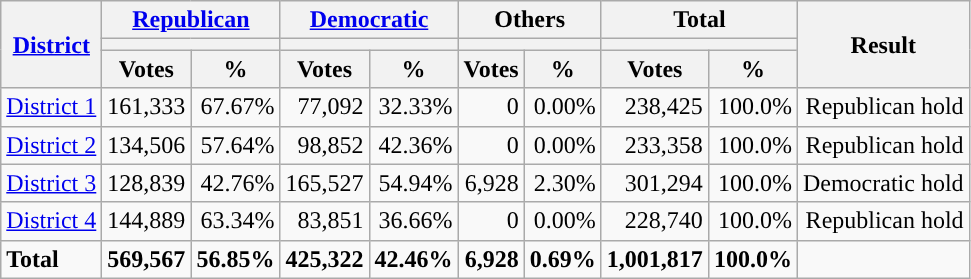<table class="wikitable plainrowheaders sortable" style="font-size:100%; text-align:right;">
<tr>
<th scope=col rowspan=3><a href='#'>District</a></th>
<th scope=col colspan=2><a href='#'>Republican</a></th>
<th scope=col colspan=2><a href='#'>Democratic</a></th>
<th scope=col colspan=2>Others</th>
<th scope=col colspan=2>Total</th>
<th scope=col rowspan=3>Result</th>
</tr>
<tr>
<th scope=col colspan=2 style="background:"></th>
<th scope=col colspan=2 style="background:"></th>
<th scope=col colspan=2></th>
<th scope=col colspan=2></th>
</tr>
<tr>
<th scope=col data-sort-type="number">Votes</th>
<th scope=col data-sort-type="number">%</th>
<th scope=col data-sort-type="number">Votes</th>
<th scope=col data-sort-type="number">%</th>
<th scope=col data-sort-type="number">Votes</th>
<th scope=col data-sort-type="number">%</th>
<th scope=col data-sort-type="number">Votes</th>
<th scope=col data-sort-type="number">%</th>
</tr>
<tr>
<td align=left><a href='#'>District 1</a></td>
<td>161,333</td>
<td>67.67%</td>
<td>77,092</td>
<td>32.33%</td>
<td>0</td>
<td>0.00%</td>
<td>238,425</td>
<td>100.0%</td>
<td>Republican hold</td>
</tr>
<tr>
<td align=left><a href='#'>District 2</a></td>
<td>134,506</td>
<td>57.64%</td>
<td>98,852</td>
<td>42.36%</td>
<td>0</td>
<td>0.00%</td>
<td>233,358</td>
<td>100.0%</td>
<td>Republican hold</td>
</tr>
<tr>
<td align=left><a href='#'>District 3</a></td>
<td>128,839</td>
<td>42.76%</td>
<td>165,527</td>
<td>54.94%</td>
<td>6,928</td>
<td>2.30%</td>
<td>301,294</td>
<td>100.0%</td>
<td>Democratic hold</td>
</tr>
<tr>
<td align=left><a href='#'>District 4</a></td>
<td>144,889</td>
<td>63.34%</td>
<td>83,851</td>
<td>36.66%</td>
<td>0</td>
<td>0.00%</td>
<td>228,740</td>
<td>100.0%</td>
<td>Republican hold</td>
</tr>
<tr class="sortbottom" style="font-weight:bold">
<td align=left>Total</td>
<td>569,567</td>
<td>56.85%</td>
<td>425,322</td>
<td>42.46%</td>
<td>6,928</td>
<td>0.69%</td>
<td>1,001,817</td>
<td>100.0%</td>
<td></td>
</tr>
</table>
